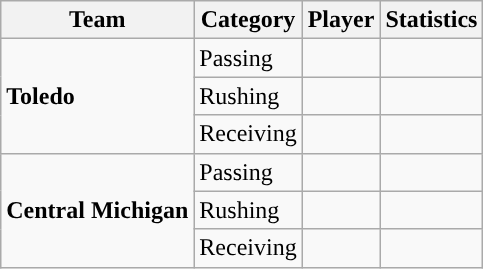<table class="wikitable" style="float: left;">
<tr>
<th>Team</th>
<th>Category</th>
<th>Player</th>
<th>Statistics</th>
</tr>
<tr>
<td rowspan=3><strong>Toledo</strong></td>
<td>Passing</td>
<td></td>
<td></td>
</tr>
<tr>
<td>Rushing</td>
<td></td>
<td></td>
</tr>
<tr>
<td>Receiving</td>
<td></td>
<td></td>
</tr>
<tr>
<td rowspan=3><strong>Central Michigan</strong></td>
<td>Passing</td>
<td></td>
<td></td>
</tr>
<tr>
<td>Rushing</td>
<td></td>
<td></td>
</tr>
<tr>
<td>Receiving</td>
<td></td>
<td></td>
</tr>
</table>
